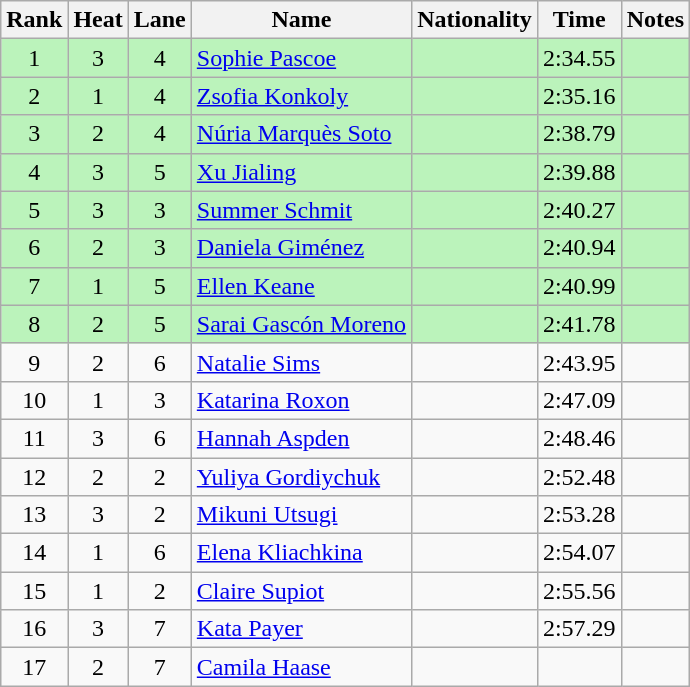<table class="wikitable sortable" style="text-align:center">
<tr>
<th>Rank</th>
<th>Heat</th>
<th>Lane</th>
<th>Name</th>
<th>Nationality</th>
<th>Time</th>
<th>Notes</th>
</tr>
<tr bgcolor=bbf3bb>
<td>1</td>
<td>3</td>
<td>4</td>
<td align=left><a href='#'>Sophie Pascoe</a></td>
<td align=left></td>
<td>2:34.55</td>
<td></td>
</tr>
<tr bgcolor=bbf3bb>
<td>2</td>
<td>1</td>
<td>4</td>
<td align=left><a href='#'>Zsofia Konkoly</a></td>
<td align=left></td>
<td>2:35.16</td>
<td></td>
</tr>
<tr bgcolor=bbf3bb>
<td>3</td>
<td>2</td>
<td>4</td>
<td align=left><a href='#'>Núria Marquès Soto</a></td>
<td align=left></td>
<td>2:38.79</td>
<td></td>
</tr>
<tr bgcolor=bbf3bb>
<td>4</td>
<td>3</td>
<td>5</td>
<td align=left><a href='#'>Xu Jialing</a></td>
<td align=left></td>
<td>2:39.88</td>
<td></td>
</tr>
<tr bgcolor=bbf3bb>
<td>5</td>
<td>3</td>
<td>3</td>
<td align=left><a href='#'>Summer Schmit</a></td>
<td align=left></td>
<td>2:40.27</td>
<td></td>
</tr>
<tr bgcolor=bbf3bb>
<td>6</td>
<td>2</td>
<td>3</td>
<td align=left><a href='#'>Daniela Giménez</a></td>
<td align=left></td>
<td>2:40.94</td>
<td></td>
</tr>
<tr bgcolor=bbf3bb>
<td>7</td>
<td>1</td>
<td>5</td>
<td align=left><a href='#'>Ellen Keane</a></td>
<td align=left></td>
<td>2:40.99</td>
<td></td>
</tr>
<tr bgcolor=bbf3bb>
<td>8</td>
<td>2</td>
<td>5</td>
<td align=left><a href='#'>Sarai Gascón Moreno</a></td>
<td align=left></td>
<td>2:41.78</td>
<td></td>
</tr>
<tr>
<td>9</td>
<td>2</td>
<td>6</td>
<td align=left><a href='#'>Natalie Sims</a></td>
<td align=left></td>
<td>2:43.95</td>
<td></td>
</tr>
<tr>
<td>10</td>
<td>1</td>
<td>3</td>
<td align=left><a href='#'>Katarina Roxon</a></td>
<td align=left></td>
<td>2:47.09</td>
<td></td>
</tr>
<tr>
<td>11</td>
<td>3</td>
<td>6</td>
<td align=left><a href='#'>Hannah Aspden</a></td>
<td align=left></td>
<td>2:48.46</td>
<td></td>
</tr>
<tr>
<td>12</td>
<td>2</td>
<td>2</td>
<td align=left><a href='#'>Yuliya Gordiychuk</a></td>
<td align=left></td>
<td>2:52.48</td>
<td></td>
</tr>
<tr>
<td>13</td>
<td>3</td>
<td>2</td>
<td align=left><a href='#'>Mikuni Utsugi</a></td>
<td align=left></td>
<td>2:53.28</td>
<td></td>
</tr>
<tr>
<td>14</td>
<td>1</td>
<td>6</td>
<td align=left><a href='#'>Elena Kliachkina</a></td>
<td align=left></td>
<td>2:54.07</td>
<td></td>
</tr>
<tr>
<td>15</td>
<td>1</td>
<td>2</td>
<td align=left><a href='#'>Claire Supiot</a></td>
<td align=left></td>
<td>2:55.56</td>
<td></td>
</tr>
<tr>
<td>16</td>
<td>3</td>
<td>7</td>
<td align=left><a href='#'>Kata Payer</a></td>
<td align=left></td>
<td>2:57.29</td>
<td></td>
</tr>
<tr>
<td>17</td>
<td>2</td>
<td>7</td>
<td align=left><a href='#'>Camila Haase</a></td>
<td align=left></td>
<td data-sort-value=9:99.99></td>
<td></td>
</tr>
</table>
